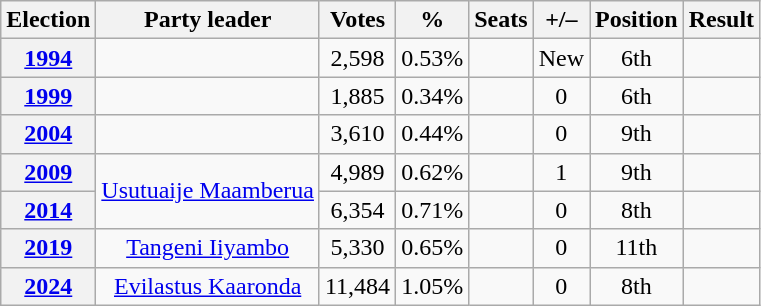<table class="wikitable" style="text-align:center">
<tr>
<th>Election</th>
<th>Party leader</th>
<th>Votes</th>
<th>%</th>
<th>Seats</th>
<th>+/–</th>
<th><strong>Position</strong></th>
<th>Result</th>
</tr>
<tr>
<th><a href='#'>1994</a></th>
<td></td>
<td>2,598</td>
<td>0.53%</td>
<td></td>
<td>New</td>
<td> 6th</td>
<td></td>
</tr>
<tr>
<th><a href='#'>1999</a></th>
<td></td>
<td>1,885</td>
<td>0.34%</td>
<td></td>
<td> 0</td>
<td> 6th</td>
<td></td>
</tr>
<tr>
<th><a href='#'>2004</a></th>
<td></td>
<td>3,610</td>
<td>0.44%</td>
<td></td>
<td> 0</td>
<td> 9th</td>
<td></td>
</tr>
<tr>
<th><a href='#'>2009</a></th>
<td rowspan="2"><a href='#'>Usutuaije Maamberua</a></td>
<td>4,989</td>
<td>0.62%</td>
<td></td>
<td> 1</td>
<td> 9th</td>
<td></td>
</tr>
<tr>
<th><a href='#'>2014</a></th>
<td>6,354</td>
<td>0.71%</td>
<td></td>
<td> 0</td>
<td> 8th</td>
<td></td>
</tr>
<tr>
<th><a href='#'>2019</a></th>
<td><a href='#'>Tangeni Iiyambo</a></td>
<td>5,330</td>
<td>0.65%</td>
<td></td>
<td> 0</td>
<td> 11th</td>
<td></td>
</tr>
<tr>
<th><a href='#'>2024</a></th>
<td><a href='#'>Evilastus Kaaronda</a></td>
<td>11,484</td>
<td>1.05%</td>
<td></td>
<td> 0</td>
<td> 8th</td>
<td></td>
</tr>
</table>
